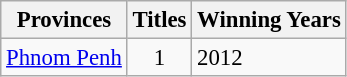<table class="wikitable" style="font-size:95%;">
<tr>
<th>Provinces</th>
<th>Titles</th>
<th>Winning Years</th>
</tr>
<tr>
<td><a href='#'>Phnom Penh</a></td>
<td align="center">1</td>
<td>2012</td>
</tr>
</table>
